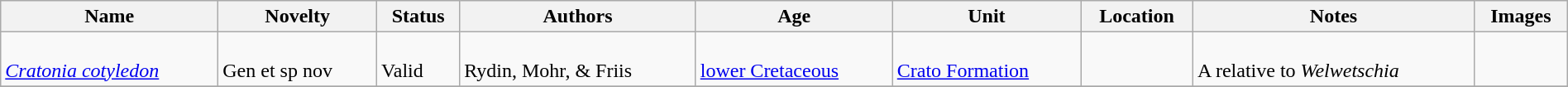<table class="wikitable sortable" align="center" width="100%">
<tr>
<th>Name</th>
<th>Novelty</th>
<th>Status</th>
<th>Authors</th>
<th>Age</th>
<th>Unit</th>
<th>Location</th>
<th>Notes</th>
<th>Images</th>
</tr>
<tr>
<td><br><em><a href='#'>Cratonia cotyledon</a></em></td>
<td><br>Gen et sp nov</td>
<td><br>Valid</td>
<td><br>Rydin, Mohr, & Friis</td>
<td><br><a href='#'>lower Cretaceous</a></td>
<td><br><a href='#'>Crato Formation</a></td>
<td><br></td>
<td><br>A relative to <em>Welwetschia</em></td>
<td></td>
</tr>
<tr>
</tr>
</table>
